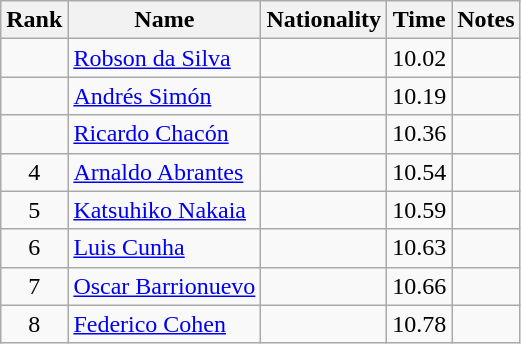<table class="wikitable sortable" style="text-align:center">
<tr>
<th>Rank</th>
<th>Name</th>
<th>Nationality</th>
<th>Time</th>
<th>Notes</th>
</tr>
<tr>
<td align=center></td>
<td align=left><a href='#'>Robson da Silva</a></td>
<td align=left></td>
<td>10.02</td>
<td></td>
</tr>
<tr>
<td align=center></td>
<td align=left><a href='#'>Andrés Simón</a></td>
<td align=left></td>
<td>10.19</td>
<td></td>
</tr>
<tr>
<td align=center></td>
<td align=left><a href='#'>Ricardo Chacón</a></td>
<td align=left></td>
<td>10.36</td>
<td></td>
</tr>
<tr>
<td align=center>4</td>
<td align=left><a href='#'>Arnaldo Abrantes</a></td>
<td align=left></td>
<td>10.54</td>
<td></td>
</tr>
<tr>
<td align=center>5</td>
<td align=left><a href='#'>Katsuhiko Nakaia</a></td>
<td align=left></td>
<td>10.59</td>
<td></td>
</tr>
<tr>
<td align=center>6</td>
<td align=left><a href='#'>Luis Cunha</a></td>
<td align=left></td>
<td>10.63</td>
<td></td>
</tr>
<tr>
<td align=center>7</td>
<td align=left><a href='#'>Oscar Barrionuevo</a></td>
<td align=left></td>
<td>10.66</td>
<td></td>
</tr>
<tr>
<td align=center>8</td>
<td align=left><a href='#'>Federico Cohen</a></td>
<td align=left></td>
<td>10.78</td>
<td></td>
</tr>
</table>
